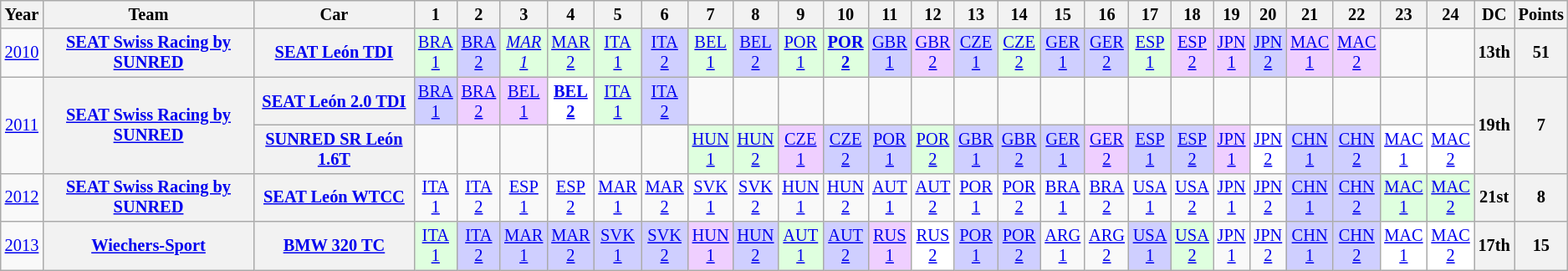<table class="wikitable" style="text-align:center; font-size:85%">
<tr>
<th>Year</th>
<th>Team</th>
<th>Car</th>
<th>1</th>
<th>2</th>
<th>3</th>
<th>4</th>
<th>5</th>
<th>6</th>
<th>7</th>
<th>8</th>
<th>9</th>
<th>10</th>
<th>11</th>
<th>12</th>
<th>13</th>
<th>14</th>
<th>15</th>
<th>16</th>
<th>17</th>
<th>18</th>
<th>19</th>
<th>20</th>
<th>21</th>
<th>22</th>
<th>23</th>
<th>24</th>
<th>DC</th>
<th>Points</th>
</tr>
<tr>
<td><a href='#'>2010</a></td>
<th><a href='#'>SEAT Swiss Racing by SUNRED</a></th>
<th><a href='#'>SEAT León TDI</a></th>
<td style="background:#dfffdf;"><a href='#'>BRA<br>1</a><br></td>
<td style="background:#cfcfff;"><a href='#'>BRA<br>2</a><br></td>
<td style="background:#dfffdf;"><em><a href='#'>MAR<br>1</a></em><br></td>
<td style="background:#dfffdf;"><a href='#'>MAR<br>2</a><br></td>
<td style="background:#dfffdf;"><a href='#'>ITA<br>1</a><br></td>
<td style="background:#cfcfff;"><a href='#'>ITA<br>2</a><br></td>
<td style="background:#dfffdf;"><a href='#'>BEL<br>1</a><br></td>
<td style="background:#cfcfff;"><a href='#'>BEL<br>2</a><br></td>
<td style="background:#dfffdf;"><a href='#'>POR<br>1</a><br></td>
<td style="background:#dfffdf;"><strong><a href='#'>POR<br>2</a></strong><br></td>
<td style="background:#cfcfff;"><a href='#'>GBR<br>1</a><br></td>
<td style="background:#efcfff;"><a href='#'>GBR<br>2</a><br></td>
<td style="background:#cfcfff;"><a href='#'>CZE<br>1</a><br></td>
<td style="background:#dfffdf;"><a href='#'>CZE<br>2</a><br></td>
<td style="background:#cfcfff;"><a href='#'>GER<br>1</a><br></td>
<td style="background:#cfcfff;"><a href='#'>GER<br>2</a><br></td>
<td style="background:#dfffdf;"><a href='#'>ESP<br>1</a><br></td>
<td style="background:#efcfff;"><a href='#'>ESP<br>2</a><br></td>
<td style="background:#efcfff;"><a href='#'>JPN<br>1</a><br></td>
<td style="background:#cfcfff;"><a href='#'>JPN<br>2</a><br></td>
<td style="background:#efcfff;"><a href='#'>MAC<br>1</a><br></td>
<td style="background:#efcfff;"><a href='#'>MAC<br>2</a><br></td>
<td></td>
<td></td>
<th>13th</th>
<th>51</th>
</tr>
<tr>
<td rowspan=2><a href='#'>2011</a></td>
<th rowspan=2><a href='#'>SEAT Swiss Racing by SUNRED</a></th>
<th><a href='#'>SEAT León 2.0 TDI</a></th>
<td style="background:#cfcfff;"><a href='#'>BRA<br>1</a><br></td>
<td style="background:#efcfff;"><a href='#'>BRA<br>2</a><br></td>
<td style="background:#efcfff;"><a href='#'>BEL<br>1</a><br></td>
<td style="background:#ffffff;"><strong><a href='#'>BEL<br>2</a></strong><br></td>
<td style="background:#dfffdf;"><a href='#'>ITA<br>1</a><br></td>
<td style="background:#cfcfff;"><a href='#'>ITA<br>2</a><br></td>
<td></td>
<td></td>
<td></td>
<td></td>
<td></td>
<td></td>
<td></td>
<td></td>
<td></td>
<td></td>
<td></td>
<td></td>
<td></td>
<td></td>
<td></td>
<td></td>
<td></td>
<td></td>
<th rowspan=2>19th</th>
<th rowspan=2>7</th>
</tr>
<tr>
<th><a href='#'>SUNRED SR León 1.6T</a></th>
<td></td>
<td></td>
<td></td>
<td></td>
<td></td>
<td></td>
<td style="background:#dfffdf;"><a href='#'>HUN<br>1</a><br></td>
<td style="background:#dfffdf;"><a href='#'>HUN<br>2</a><br></td>
<td style="background:#efcfff;"><a href='#'>CZE<br>1</a><br></td>
<td style="background:#cfcfff;"><a href='#'>CZE<br>2</a><br></td>
<td style="background:#cfcfff;"><a href='#'>POR<br>1</a><br></td>
<td style="background:#dfffdf;"><a href='#'>POR<br>2</a><br></td>
<td style="background:#cfcfff;"><a href='#'>GBR<br>1</a><br></td>
<td style="background:#cfcfff;"><a href='#'>GBR<br>2</a><br></td>
<td style="background:#cfcfff;"><a href='#'>GER<br>1</a><br></td>
<td style="background:#efcfff;"><a href='#'>GER<br>2</a><br></td>
<td style="background:#cfcfff;"><a href='#'>ESP<br>1</a><br></td>
<td style="background:#cfcfff;"><a href='#'>ESP<br>2</a><br></td>
<td style="background:#efcfff;"><a href='#'>JPN<br>1</a><br></td>
<td style="background:#ffffff;"><a href='#'>JPN<br>2</a><br></td>
<td style="background:#cfcfff;"><a href='#'>CHN<br>1</a><br></td>
<td style="background:#cfcfff;"><a href='#'>CHN<br>2</a><br></td>
<td style="background:#ffffff;"><a href='#'>MAC<br>1</a><br></td>
<td style="background:#ffffff;"><a href='#'>MAC<br>2</a><br></td>
</tr>
<tr>
<td><a href='#'>2012</a></td>
<th><a href='#'>SEAT Swiss Racing by SUNRED</a></th>
<th><a href='#'>SEAT León WTCC</a></th>
<td><a href='#'>ITA<br>1</a></td>
<td><a href='#'>ITA<br>2</a></td>
<td><a href='#'>ESP<br>1</a></td>
<td><a href='#'>ESP<br>2</a></td>
<td><a href='#'>MAR<br>1</a></td>
<td><a href='#'>MAR<br>2</a></td>
<td><a href='#'>SVK<br>1</a></td>
<td><a href='#'>SVK<br>2</a></td>
<td><a href='#'>HUN<br>1</a></td>
<td><a href='#'>HUN<br>2</a></td>
<td><a href='#'>AUT<br>1</a></td>
<td><a href='#'>AUT<br>2</a></td>
<td><a href='#'>POR<br>1</a></td>
<td><a href='#'>POR<br>2</a></td>
<td><a href='#'>BRA<br>1</a></td>
<td><a href='#'>BRA<br>2</a></td>
<td><a href='#'>USA<br>1</a></td>
<td><a href='#'>USA<br>2</a></td>
<td><a href='#'>JPN<br>1</a></td>
<td><a href='#'>JPN<br>2</a></td>
<td style="background:#cfcfff;"><a href='#'>CHN<br>1</a><br></td>
<td style="background:#cfcfff;"><a href='#'>CHN<br>2</a><br></td>
<td style="background:#dfffdf;"><a href='#'>MAC<br>1</a><br></td>
<td style="background:#dfffdf;"><a href='#'>MAC<br>2</a><br></td>
<th>21st</th>
<th>8</th>
</tr>
<tr>
<td><a href='#'>2013</a></td>
<th><a href='#'>Wiechers-Sport</a></th>
<th><a href='#'>BMW 320 TC</a></th>
<td style="background:#dfffdf;"><a href='#'>ITA<br>1</a><br></td>
<td style="background:#cfcfff;"><a href='#'>ITA<br>2</a><br></td>
<td style="background:#cfcfff;"><a href='#'>MAR<br>1</a><br></td>
<td style="background:#cfcfff;"><a href='#'>MAR<br>2</a><br></td>
<td style="background:#cfcfff;"><a href='#'>SVK<br>1</a><br></td>
<td style="background:#cfcfff;"><a href='#'>SVK<br>2</a><br></td>
<td style="background:#efcfff;"><a href='#'>HUN<br>1</a><br></td>
<td style="background:#cfcfff;"><a href='#'>HUN<br>2</a><br></td>
<td style="background:#dfffdf;"><a href='#'>AUT<br>1</a><br></td>
<td style="background:#cfcfff;"><a href='#'>AUT<br>2</a><br></td>
<td style="background:#EFCFFF;"><a href='#'>RUS<br>1</a><br></td>
<td style="background:#FFFFFF;"><a href='#'>RUS<br>2</a><br></td>
<td style="background:#cfcfff;"><a href='#'>POR<br>1</a><br></td>
<td style="background:#cfcfff;"><a href='#'>POR<br>2</a><br></td>
<td><a href='#'>ARG<br>1</a></td>
<td><a href='#'>ARG<br>2</a></td>
<td style="background:#cfcfff;"><a href='#'>USA<br>1</a><br></td>
<td style="background:#dfffdf;"><a href='#'>USA<br>2</a><br></td>
<td><a href='#'>JPN<br>1</a></td>
<td><a href='#'>JPN<br>2</a></td>
<td style="background:#cfcfff;"><a href='#'>CHN<br>1</a><br></td>
<td style="background:#cfcfff;"><a href='#'>CHN<br>2</a><br></td>
<td style="background:#ffffff;"><a href='#'>MAC<br>1</a><br></td>
<td style="background:#ffffff;"><a href='#'>MAC<br>2</a><br></td>
<th>17th</th>
<th>15</th>
</tr>
</table>
